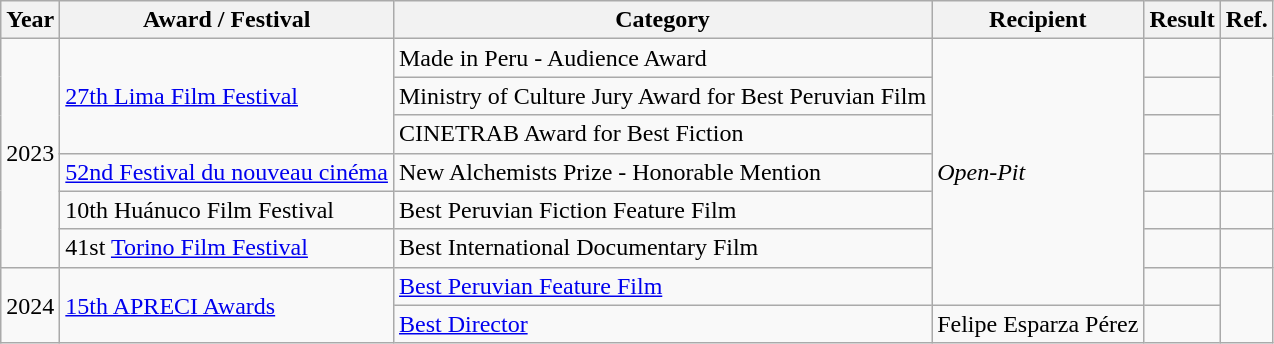<table class="wikitable">
<tr>
<th>Year</th>
<th>Award / Festival</th>
<th>Category</th>
<th>Recipient</th>
<th>Result</th>
<th>Ref.</th>
</tr>
<tr>
<td rowspan="6">2023</td>
<td rowspan="3"><a href='#'>27th Lima Film Festival</a></td>
<td>Made in Peru - Audience Award</td>
<td rowspan="7"><em>Open-Pit</em></td>
<td></td>
<td rowspan="3"></td>
</tr>
<tr>
<td>Ministry of Culture Jury Award for Best Peruvian Film</td>
<td></td>
</tr>
<tr>
<td>CINETRAB Award for Best Fiction</td>
<td></td>
</tr>
<tr>
<td><a href='#'>52nd Festival du nouveau cinéma</a></td>
<td>New Alchemists Prize - Honorable Mention</td>
<td></td>
<td></td>
</tr>
<tr>
<td>10th Huánuco Film Festival</td>
<td>Best Peruvian Fiction Feature Film</td>
<td></td>
<td></td>
</tr>
<tr>
<td>41st <a href='#'>Torino Film Festival</a></td>
<td>Best International Documentary Film</td>
<td></td>
<td></td>
</tr>
<tr>
<td rowspan="2">2024</td>
<td rowspan="2"><a href='#'>15th APRECI Awards</a></td>
<td><a href='#'>Best Peruvian Feature Film</a></td>
<td></td>
<td rowspan="2"></td>
</tr>
<tr>
<td><a href='#'>Best Director</a></td>
<td>Felipe Esparza Pérez</td>
<td></td>
</tr>
</table>
